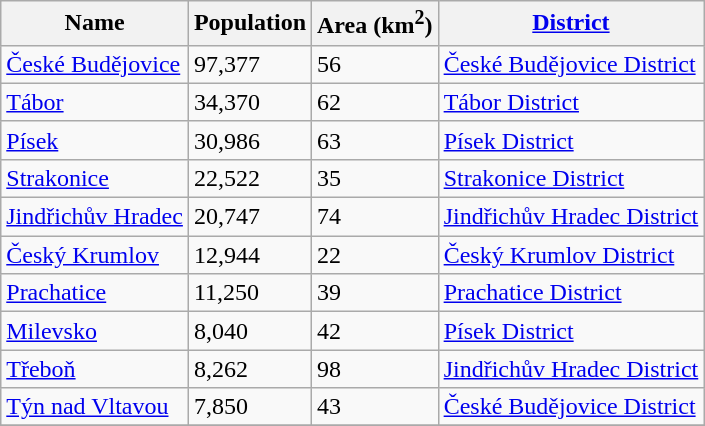<table class="wikitable sortable">
<tr>
<th>Name</th>
<th>Population</th>
<th>Area (km<sup>2</sup>)</th>
<th><a href='#'>District</a></th>
</tr>
<tr>
<td> <a href='#'>České Budějovice</a></td>
<td>97,377</td>
<td>56</td>
<td><a href='#'>České Budějovice District</a></td>
</tr>
<tr>
<td> <a href='#'>Tábor</a></td>
<td>34,370</td>
<td>62</td>
<td><a href='#'>Tábor District</a></td>
</tr>
<tr>
<td> <a href='#'>Písek</a></td>
<td>30,986</td>
<td>63</td>
<td><a href='#'>Písek District</a></td>
</tr>
<tr>
<td> <a href='#'>Strakonice</a></td>
<td>22,522</td>
<td>35</td>
<td><a href='#'>Strakonice District</a></td>
</tr>
<tr>
<td> <a href='#'>Jindřichův Hradec</a></td>
<td>20,747</td>
<td>74</td>
<td><a href='#'>Jindřichův Hradec District</a></td>
</tr>
<tr>
<td> <a href='#'>Český Krumlov</a></td>
<td>12,944</td>
<td>22</td>
<td><a href='#'>Český Krumlov District</a></td>
</tr>
<tr>
<td> <a href='#'>Prachatice</a></td>
<td>11,250</td>
<td>39</td>
<td><a href='#'>Prachatice District</a></td>
</tr>
<tr>
<td> <a href='#'>Milevsko</a></td>
<td>8,040</td>
<td>42</td>
<td><a href='#'>Písek District</a></td>
</tr>
<tr>
<td> <a href='#'>Třeboň</a></td>
<td>8,262</td>
<td>98</td>
<td><a href='#'>Jindřichův Hradec District</a></td>
</tr>
<tr>
<td> <a href='#'>Týn nad Vltavou</a></td>
<td>7,850</td>
<td>43</td>
<td><a href='#'>České Budějovice District</a></td>
</tr>
<tr>
</tr>
</table>
